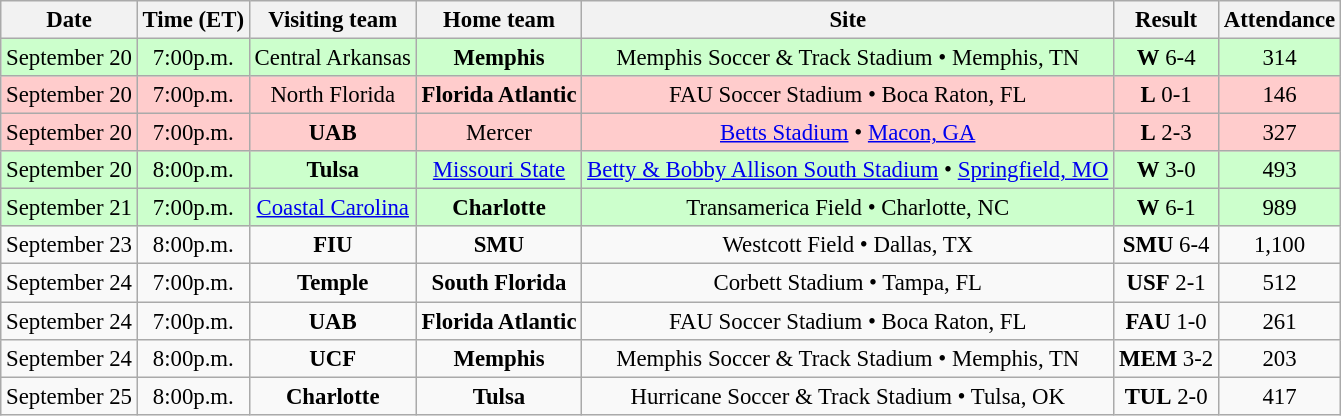<table class="wikitable" style="font-size:95%; text-align: center;">
<tr>
<th>Date</th>
<th>Time (ET)</th>
<th>Visiting team</th>
<th>Home team</th>
<th>Site</th>
<th>Result</th>
<th>Attendance</th>
</tr>
<tr style="background:#cfc;">
<td>September 20</td>
<td>7:00p.m.</td>
<td>Central Arkansas</td>
<td><strong>Memphis</strong></td>
<td>Memphis Soccer & Track Stadium • Memphis, TN</td>
<td><strong>W</strong> 6-4</td>
<td>314</td>
</tr>
<tr style="background:#fcc;">
<td>September 20</td>
<td>7:00p.m.</td>
<td>North Florida</td>
<td><strong>Florida Atlantic</strong></td>
<td>FAU Soccer Stadium • Boca Raton, FL</td>
<td><strong>L</strong> 0-1</td>
<td>146</td>
</tr>
<tr style="background:#fcc;">
<td>September 20</td>
<td>7:00p.m.</td>
<td><strong>UAB</strong></td>
<td>Mercer</td>
<td><a href='#'>Betts Stadium</a> • <a href='#'>Macon, GA</a></td>
<td><strong>L</strong> 2-3</td>
<td>327</td>
</tr>
<tr style="background:#cfc;">
<td>September 20</td>
<td>8:00p.m.</td>
<td><strong>Tulsa</strong></td>
<td><a href='#'>Missouri State</a></td>
<td><a href='#'>Betty & Bobby Allison South Stadium</a> • <a href='#'>Springfield, MO</a></td>
<td><strong>W</strong> 3-0</td>
<td>493</td>
</tr>
<tr style="background:#cfc;">
<td>September 21</td>
<td>7:00p.m.</td>
<td><a href='#'>Coastal Carolina</a></td>
<td><strong>Charlotte</strong></td>
<td>Transamerica Field • Charlotte, NC</td>
<td><strong>W</strong> 6-1</td>
<td>989</td>
</tr>
<tr>
<td>September 23</td>
<td>8:00p.m.</td>
<td><strong>FIU</strong></td>
<td><strong>SMU</strong></td>
<td>Westcott Field • Dallas, TX</td>
<td><strong>SMU</strong> 6-4</td>
<td>1,100</td>
</tr>
<tr>
<td>September 24</td>
<td>7:00p.m.</td>
<td><strong>Temple</strong></td>
<td><strong>South Florida</strong></td>
<td>Corbett Stadium • Tampa, FL</td>
<td><strong>USF</strong> 2-1</td>
<td>512</td>
</tr>
<tr>
<td>September 24</td>
<td>7:00p.m.</td>
<td><strong>UAB</strong></td>
<td><strong>Florida Atlantic</strong></td>
<td>FAU Soccer Stadium • Boca Raton, FL</td>
<td><strong>FAU</strong> 1-0</td>
<td>261</td>
</tr>
<tr>
<td>September 24</td>
<td>8:00p.m.</td>
<td><strong>UCF</strong></td>
<td><strong>Memphis</strong></td>
<td>Memphis Soccer & Track Stadium • Memphis, TN</td>
<td><strong>MEM</strong> 3-2</td>
<td>203</td>
</tr>
<tr>
<td>September 25</td>
<td>8:00p.m.</td>
<td><strong>Charlotte</strong></td>
<td><strong>Tulsa</strong></td>
<td>Hurricane Soccer & Track Stadium • Tulsa, OK</td>
<td><strong>TUL</strong> 2-0</td>
<td>417</td>
</tr>
</table>
